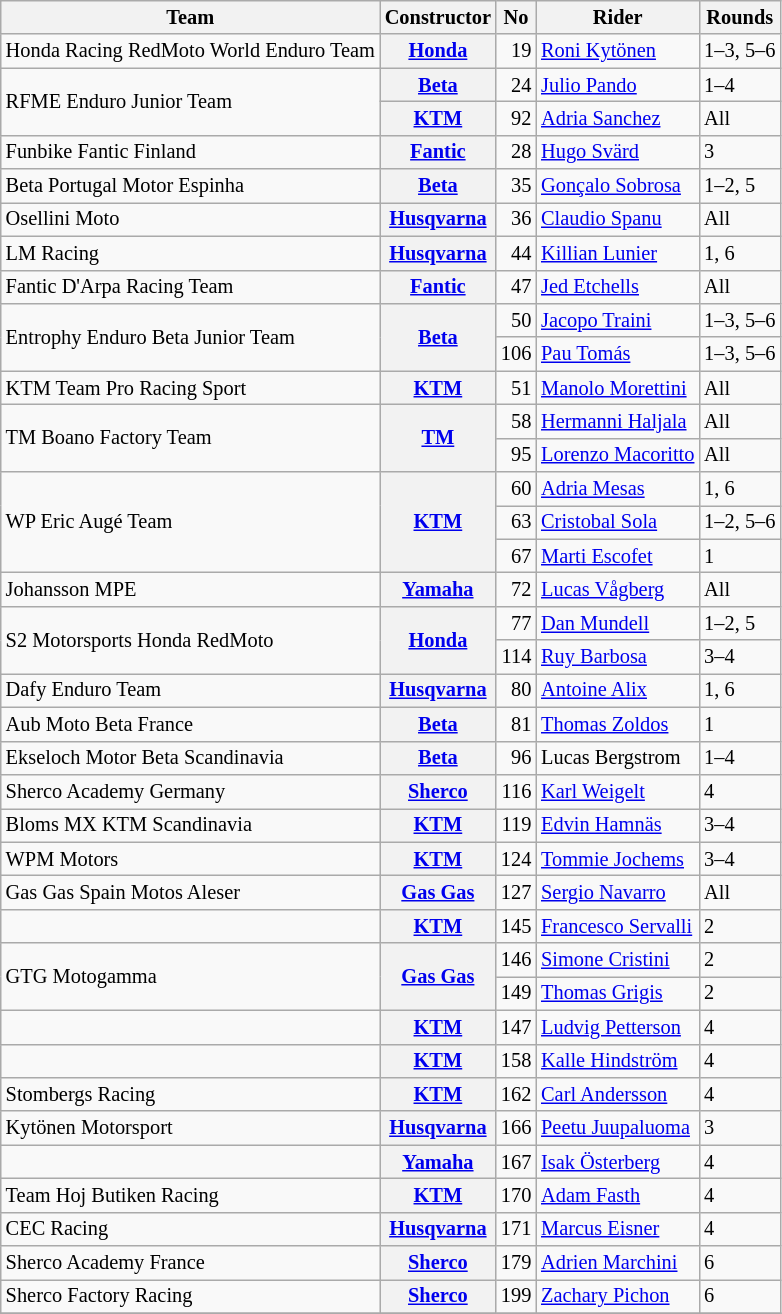<table class="wikitable" style="font-size: 85%;">
<tr>
<th>Team</th>
<th>Constructor</th>
<th>No</th>
<th>Rider</th>
<th>Rounds</th>
</tr>
<tr>
<td>Honda Racing RedMoto World Enduro Team</td>
<th><a href='#'>Honda</a></th>
<td align="right">19</td>
<td> <a href='#'>Roni Kytönen</a></td>
<td>1–3, 5–6</td>
</tr>
<tr>
<td rowspan=2>RFME Enduro Junior Team</td>
<th><a href='#'>Beta</a></th>
<td align="right">24</td>
<td> <a href='#'>Julio Pando</a></td>
<td>1–4</td>
</tr>
<tr>
<th><a href='#'>KTM</a></th>
<td align="right">92</td>
<td> <a href='#'>Adria Sanchez</a></td>
<td>All</td>
</tr>
<tr>
<td>Funbike Fantic Finland</td>
<th><a href='#'>Fantic</a></th>
<td align="right">28</td>
<td> <a href='#'>Hugo Svärd</a></td>
<td>3</td>
</tr>
<tr>
<td>Beta Portugal Motor Espinha</td>
<th><a href='#'>Beta</a></th>
<td align="right">35</td>
<td> <a href='#'>Gonçalo Sobrosa</a></td>
<td>1–2, 5</td>
</tr>
<tr>
<td>Osellini Moto</td>
<th><a href='#'>Husqvarna</a></th>
<td align="right">36</td>
<td> <a href='#'>Claudio Spanu</a></td>
<td>All</td>
</tr>
<tr>
<td>LM Racing</td>
<th><a href='#'>Husqvarna</a></th>
<td align="right">44</td>
<td> <a href='#'>Killian Lunier</a></td>
<td>1, 6</td>
</tr>
<tr>
<td>Fantic D'Arpa Racing Team</td>
<th><a href='#'>Fantic</a></th>
<td align="right">47</td>
<td> <a href='#'>Jed Etchells</a></td>
<td>All</td>
</tr>
<tr>
<td rowspan=2>Entrophy Enduro Beta Junior Team</td>
<th rowspan=2><a href='#'>Beta</a></th>
<td align="right">50</td>
<td> <a href='#'>Jacopo Traini</a></td>
<td>1–3, 5–6</td>
</tr>
<tr>
<td align="right">106</td>
<td> <a href='#'>Pau Tomás</a></td>
<td>1–3, 5–6</td>
</tr>
<tr>
<td>KTM Team Pro Racing Sport</td>
<th><a href='#'>KTM</a></th>
<td align="right">51</td>
<td> <a href='#'>Manolo Morettini</a></td>
<td>All</td>
</tr>
<tr>
<td rowspan=2>TM Boano Factory Team</td>
<th rowspan=2><a href='#'>TM</a></th>
<td align="right">58</td>
<td> <a href='#'>Hermanni Haljala</a></td>
<td>All</td>
</tr>
<tr>
<td align="right">95</td>
<td> <a href='#'>Lorenzo Macoritto</a></td>
<td>All</td>
</tr>
<tr>
<td rowspan=3>WP Eric Augé Team</td>
<th rowspan=3><a href='#'>KTM</a></th>
<td align="right">60</td>
<td> <a href='#'>Adria Mesas</a></td>
<td>1, 6</td>
</tr>
<tr>
<td align="right">63</td>
<td> <a href='#'>Cristobal Sola</a></td>
<td>1–2, 5–6</td>
</tr>
<tr>
<td align="right">67</td>
<td> <a href='#'>Marti Escofet</a></td>
<td>1</td>
</tr>
<tr>
<td>Johansson MPE</td>
<th><a href='#'>Yamaha</a></th>
<td align="right">72</td>
<td> <a href='#'>Lucas Vågberg</a></td>
<td>All</td>
</tr>
<tr>
<td rowspan=2>S2 Motorsports Honda RedMoto</td>
<th rowspan=2><a href='#'>Honda</a></th>
<td align="right">77</td>
<td> <a href='#'>Dan Mundell</a></td>
<td>1–2, 5</td>
</tr>
<tr>
<td align="right">114</td>
<td> <a href='#'>Ruy Barbosa</a></td>
<td>3–4</td>
</tr>
<tr>
<td>Dafy Enduro Team</td>
<th><a href='#'>Husqvarna</a></th>
<td align="right">80</td>
<td> <a href='#'>Antoine Alix</a></td>
<td>1, 6</td>
</tr>
<tr>
<td>Aub Moto Beta France</td>
<th><a href='#'>Beta</a></th>
<td align="right">81</td>
<td> <a href='#'>Thomas Zoldos</a></td>
<td>1</td>
</tr>
<tr>
<td>Ekseloch Motor Beta Scandinavia</td>
<th><a href='#'>Beta</a></th>
<td align="right">96</td>
<td> Lucas Bergstrom</td>
<td>1–4</td>
</tr>
<tr>
<td>Sherco Academy Germany</td>
<th><a href='#'>Sherco</a></th>
<td align="right">116</td>
<td> <a href='#'>Karl Weigelt</a></td>
<td>4</td>
</tr>
<tr>
<td>Bloms MX KTM Scandinavia</td>
<th><a href='#'>KTM</a></th>
<td align="right">119</td>
<td> <a href='#'>Edvin Hamnäs</a></td>
<td>3–4</td>
</tr>
<tr>
<td>WPM Motors</td>
<th><a href='#'>KTM</a></th>
<td align="right">124</td>
<td> <a href='#'>Tommie Jochems</a></td>
<td>3–4</td>
</tr>
<tr>
<td>Gas Gas Spain Motos Aleser</td>
<th><a href='#'>Gas Gas</a></th>
<td align="right">127</td>
<td> <a href='#'>Sergio Navarro</a></td>
<td>All</td>
</tr>
<tr>
<td></td>
<th><a href='#'>KTM</a></th>
<td align="right">145</td>
<td> <a href='#'>Francesco Servalli</a></td>
<td>2</td>
</tr>
<tr>
<td rowspan=2>GTG Motogamma</td>
<th rowspan=2><a href='#'>Gas Gas</a></th>
<td align="right">146</td>
<td> <a href='#'>Simone Cristini</a></td>
<td>2</td>
</tr>
<tr>
<td align="right">149</td>
<td> <a href='#'>Thomas Grigis</a></td>
<td>2</td>
</tr>
<tr>
<td></td>
<th><a href='#'>KTM</a></th>
<td align="right">147</td>
<td> <a href='#'>Ludvig Petterson</a></td>
<td>4</td>
</tr>
<tr>
<td></td>
<th><a href='#'>KTM</a></th>
<td align="right">158</td>
<td> <a href='#'>Kalle Hindström</a></td>
<td>4</td>
</tr>
<tr>
<td>Stombergs Racing</td>
<th><a href='#'>KTM</a></th>
<td align="right">162</td>
<td> <a href='#'>Carl Andersson</a></td>
<td>4</td>
</tr>
<tr>
<td>Kytönen Motorsport</td>
<th><a href='#'>Husqvarna</a></th>
<td align="right">166</td>
<td> <a href='#'>Peetu Juupaluoma</a></td>
<td>3</td>
</tr>
<tr>
<td></td>
<th><a href='#'>Yamaha</a></th>
<td align="right">167</td>
<td> <a href='#'>Isak Österberg</a></td>
<td>4</td>
</tr>
<tr>
<td>Team Hoj Butiken Racing</td>
<th><a href='#'>KTM</a></th>
<td align="right">170</td>
<td> <a href='#'>Adam Fasth</a></td>
<td>4</td>
</tr>
<tr>
<td>CEC Racing</td>
<th><a href='#'>Husqvarna</a></th>
<td align="right">171</td>
<td> <a href='#'>Marcus Eisner</a></td>
<td>4</td>
</tr>
<tr>
<td>Sherco Academy France</td>
<th><a href='#'>Sherco</a></th>
<td align="right">179</td>
<td> <a href='#'>Adrien Marchini</a></td>
<td>6</td>
</tr>
<tr>
<td>Sherco Factory Racing</td>
<th><a href='#'>Sherco</a></th>
<td align="right">199</td>
<td> <a href='#'>Zachary Pichon</a></td>
<td>6</td>
</tr>
<tr>
</tr>
</table>
